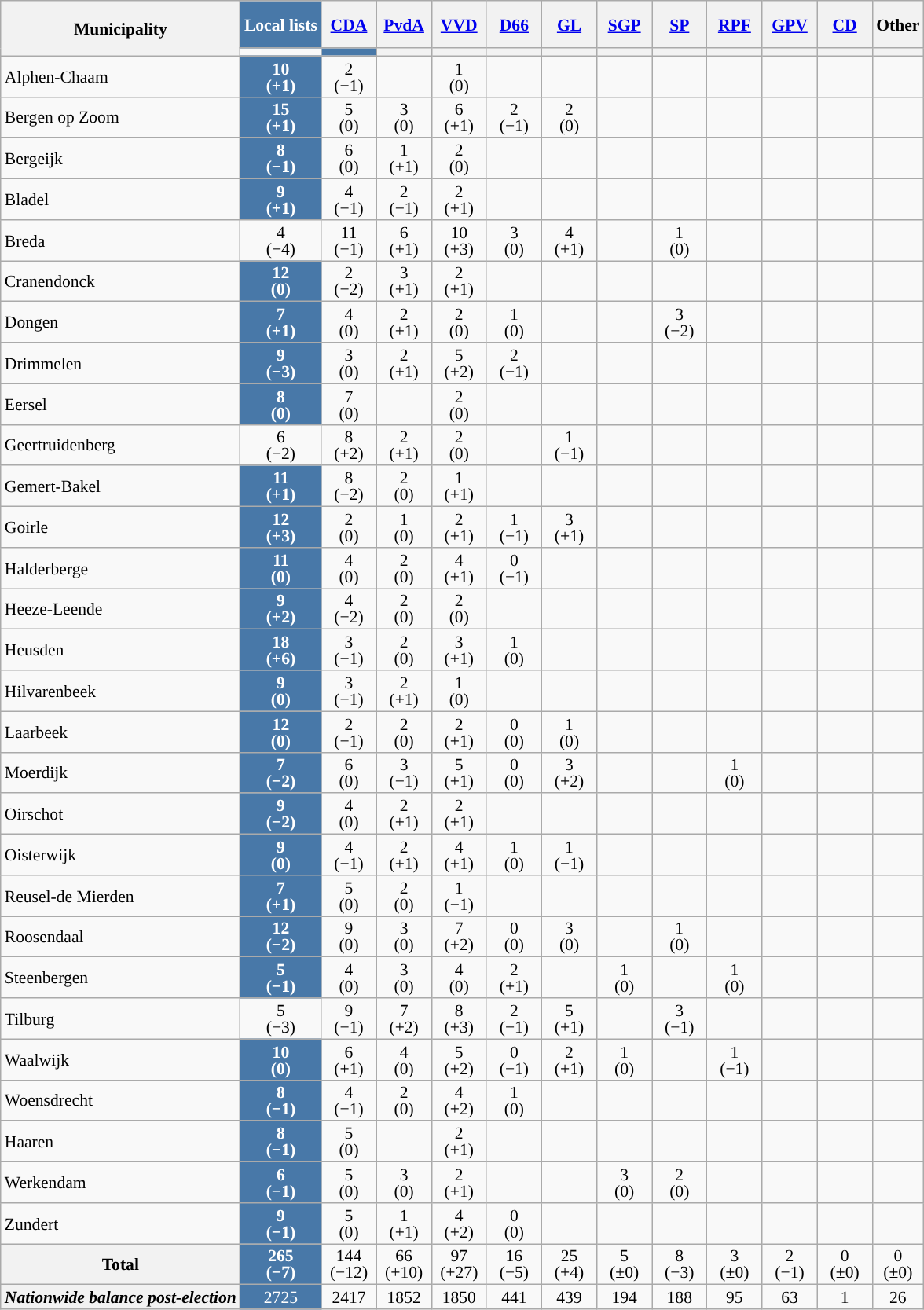<table class="wikitable sortable" style="text-align:center;font-size:90%;line-height:14px">
<tr style="height:40px;">
<th rowspan="2">Municipality</th>
<th style="width:44px; background:#4878a8; color:#FFFFFF;">Local lists</th>
<th style="width:40px;"><a href='#'>CDA</a></th>
<th style="width:40px;"><a href='#'>PvdA</a></th>
<th style="width:40px;"><a href='#'>VVD</a></th>
<th style="width:40px;"><a href='#'>D66</a></th>
<th style="width:40px;"><a href='#'>GL</a></th>
<th style="width:40px;"><a href='#'>SGP</a></th>
<th style="width:40px;"><a href='#'>SP</a></th>
<th style="width:40px;"><a href='#'>RPF</a></th>
<th style="width:40px;"><a href='#'>GPV</a></th>
<th style="width:40px;"><a href='#'>CD</a></th>
<th>Other</th>
</tr>
<tr>
<td></td>
<th style="background:#4878a8; color:#FFFFFF;"></th>
<th style="background:"></th>
<th style="background:"></th>
<th style="background:"></th>
<th style="background:"></th>
<th style="background:"></th>
<th style="background:"></th>
<th style="background:"></th>
<th style="background:"></th>
<th style="background:"></th>
<th style="background:"></th>
</tr>
<tr>
<td align="left">Alphen-Chaam</td>
<td style="background:#4878a8; color:#FFFFFF; font-weight:bold;">10<br>(+1)</td>
<td>2<br>(−1)</td>
<td></td>
<td>1<br>(0)</td>
<td></td>
<td></td>
<td></td>
<td></td>
<td></td>
<td></td>
<td></td>
<td></td>
</tr>
<tr>
<td align="left">Bergen op Zoom</td>
<td style="background:#4878a8; color:#FFFFFF; font-weight:bold;">15<br>(+1)</td>
<td>5<br>(0)</td>
<td>3<br>(0)</td>
<td>6<br>(+1)</td>
<td>2<br>(−1)</td>
<td>2<br>(0)</td>
<td></td>
<td></td>
<td></td>
<td></td>
<td></td>
<td></td>
</tr>
<tr>
<td align="left">Bergeijk</td>
<td style="background:#4878a8; color:#FFFFFF; font-weight:bold;">8<br>(−1)</td>
<td>6<br>(0)</td>
<td>1<br>(+1)</td>
<td>2<br>(0)</td>
<td></td>
<td></td>
<td></td>
<td></td>
<td></td>
<td></td>
<td></td>
<td></td>
</tr>
<tr>
<td align="left">Bladel</td>
<td style="background:#4878a8; color:#FFFFFF; font-weight:bold;">9<br>(+1)</td>
<td>4<br>(−1)</td>
<td>2<br>(−1)</td>
<td>2<br>(+1)</td>
<td></td>
<td></td>
<td></td>
<td></td>
<td></td>
<td></td>
<td></td>
<td></td>
</tr>
<tr>
<td align="left">Breda</td>
<td>4<br>(−4)</td>
<td style="background:">11<br>(−1)</td>
<td>6<br>(+1)</td>
<td>10<br>(+3)</td>
<td>3<br>(0)</td>
<td>4<br>(+1)</td>
<td></td>
<td>1<br>(0)</td>
<td></td>
<td></td>
<td></td>
<td></td>
</tr>
<tr>
<td align="left">Cranendonck</td>
<td style="background:#4878a8; color:#FFFFFF; font-weight:bold;">12<br>(0)</td>
<td>2<br>(−2)</td>
<td>3<br>(+1)</td>
<td>2<br>(+1)</td>
<td></td>
<td></td>
<td></td>
<td></td>
<td></td>
<td></td>
<td></td>
<td></td>
</tr>
<tr>
<td align="left">Dongen</td>
<td style="background:#4878a8; color:#FFFFFF; font-weight:bold;">7<br>(+1)</td>
<td>4<br>(0)</td>
<td>2<br>(+1)</td>
<td>2<br>(0)</td>
<td>1<br>(0)</td>
<td></td>
<td></td>
<td>3<br>(−2)</td>
<td></td>
<td></td>
<td></td>
<td></td>
</tr>
<tr>
<td align="left">Drimmelen</td>
<td style="background:#4878a8; color:#FFFFFF; font-weight:bold;">9<br>(−3)</td>
<td>3<br>(0)</td>
<td>2<br>(+1)</td>
<td>5<br>(+2)</td>
<td>2<br>(−1)</td>
<td></td>
<td></td>
<td></td>
<td></td>
<td></td>
<td></td>
<td></td>
</tr>
<tr>
<td align="left">Eersel</td>
<td style="background:#4878a8; color:#FFFFFF; font-weight:bold;">8<br>(0)</td>
<td>7<br>(0)</td>
<td></td>
<td>2<br>(0)</td>
<td></td>
<td></td>
<td></td>
<td></td>
<td></td>
<td></td>
<td></td>
<td></td>
</tr>
<tr>
<td align="left">Geertruidenberg</td>
<td>6<br>(−2)</td>
<td style="background:">8<br>(+2)</td>
<td>2<br>(+1)</td>
<td>2<br>(0)</td>
<td></td>
<td>1<br>(−1)</td>
<td></td>
<td></td>
<td></td>
<td></td>
<td></td>
<td></td>
</tr>
<tr>
<td align="left">Gemert-Bakel</td>
<td style="background:#4878a8; color:#FFFFFF; font-weight:bold;">11<br>(+1)</td>
<td>8<br>(−2)</td>
<td>2<br>(0)</td>
<td>1<br>(+1)</td>
<td></td>
<td></td>
<td></td>
<td></td>
<td></td>
<td></td>
<td></td>
<td></td>
</tr>
<tr>
<td align="left">Goirle</td>
<td style="background:#4878a8; color:#FFFFFF; font-weight:bold;">12<br>(+3)</td>
<td>2<br>(0)</td>
<td>1<br>(0)</td>
<td>2<br>(+1)</td>
<td>1<br>(−1)</td>
<td>3<br>(+1)</td>
<td></td>
<td></td>
<td></td>
<td></td>
<td></td>
<td></td>
</tr>
<tr>
<td align="left">Halderberge</td>
<td style="background:#4878a8; color:#FFFFFF; font-weight:bold;">11<br>(0)</td>
<td>4<br>(0)</td>
<td>2<br>(0)</td>
<td>4<br>(+1)</td>
<td>0<br>(−1)</td>
<td></td>
<td></td>
<td></td>
<td></td>
<td></td>
<td></td>
<td></td>
</tr>
<tr>
<td align="left">Heeze-Leende</td>
<td style="background:#4878a8; color:#FFFFFF; font-weight:bold;">9<br>(+2)</td>
<td>4<br>(−2)</td>
<td>2<br>(0)</td>
<td>2<br>(0)</td>
<td></td>
<td></td>
<td></td>
<td></td>
<td></td>
<td></td>
<td></td>
<td></td>
</tr>
<tr>
<td align="left">Heusden</td>
<td style="background:#4878a8; color:#FFFFFF; font-weight:bold;">18<br>(+6)</td>
<td>3<br>(−1)</td>
<td>2<br>(0)</td>
<td>3<br>(+1)</td>
<td>1<br>(0)</td>
<td></td>
<td></td>
<td></td>
<td></td>
<td></td>
<td></td>
<td></td>
</tr>
<tr>
<td align="left">Hilvarenbeek</td>
<td style="background:#4878a8; color:#FFFFFF; font-weight:bold;">9<br>(0)</td>
<td>3<br>(−1)</td>
<td>2<br>(+1)</td>
<td>1<br>(0)</td>
<td></td>
<td></td>
<td></td>
<td></td>
<td></td>
<td></td>
<td></td>
<td></td>
</tr>
<tr>
<td align="left">Laarbeek</td>
<td style="background:#4878a8; color:#FFFFFF; font-weight:bold;">12<br>(0)</td>
<td>2<br>(−1)</td>
<td>2<br>(0)</td>
<td>2<br>(+1)</td>
<td>0<br>(0)</td>
<td>1<br>(0)</td>
<td></td>
<td></td>
<td></td>
<td></td>
<td></td>
<td></td>
</tr>
<tr>
<td align="left">Moerdijk</td>
<td style="background:#4878a8; color:#FFFFFF; font-weight:bold;">7<br>(−2)</td>
<td>6<br>(0)</td>
<td>3<br>(−1)</td>
<td>5<br>(+1)</td>
<td>0<br>(0)</td>
<td>3<br>(+2)</td>
<td></td>
<td></td>
<td>1<br>(0)</td>
<td></td>
<td></td>
<td></td>
</tr>
<tr>
<td align="left">Oirschot</td>
<td style="background:#4878a8; color:#FFFFFF; font-weight:bold;">9<br>(−2)</td>
<td>4<br>(0)</td>
<td>2<br>(+1)</td>
<td>2<br>(+1)</td>
<td></td>
<td></td>
<td></td>
<td></td>
<td></td>
<td></td>
<td></td>
<td></td>
</tr>
<tr>
<td align="left">Oisterwijk</td>
<td style="background:#4878a8; color:#FFFFFF; font-weight:bold;">9<br>(0)</td>
<td>4<br>(−1)</td>
<td>2<br>(+1)</td>
<td>4<br>(+1)</td>
<td>1<br>(0)</td>
<td>1<br>(−1)</td>
<td></td>
<td></td>
<td></td>
<td></td>
<td></td>
<td></td>
</tr>
<tr>
<td align="left">Reusel-de Mierden</td>
<td style="background:#4878a8; color:#FFFFFF; font-weight:bold;">7<br>(+1)</td>
<td>5<br>(0)</td>
<td>2<br>(0)</td>
<td>1<br>(−1)</td>
<td></td>
<td></td>
<td></td>
<td></td>
<td></td>
<td></td>
<td></td>
<td></td>
</tr>
<tr>
<td align="left">Roosendaal</td>
<td style="background:#4878a8; color:#FFFFFF; font-weight:bold;">12<br>(−2)</td>
<td>9<br>(0)</td>
<td>3<br>(0)</td>
<td>7<br>(+2)</td>
<td>0<br>(0)</td>
<td>3<br>(0)</td>
<td></td>
<td>1<br>(0)</td>
<td></td>
<td></td>
<td></td>
<td></td>
</tr>
<tr>
<td align="left">Steenbergen</td>
<td style="background:#4878a8; color:#FFFFFF; font-weight:bold;">5<br>(−1)</td>
<td>4<br>(0)</td>
<td>3<br>(0)</td>
<td>4<br>(0)</td>
<td>2<br>(+1)</td>
<td></td>
<td>1<br>(0)</td>
<td></td>
<td>1<br>(0)</td>
<td></td>
<td></td>
<td></td>
</tr>
<tr>
<td align="left">Tilburg</td>
<td>5<br>(−3)</td>
<td style="background:">9<br>(−1)</td>
<td>7<br>(+2)</td>
<td>8<br>(+3)</td>
<td>2<br>(−1)</td>
<td>5<br>(+1)</td>
<td></td>
<td>3<br>(−1)</td>
<td></td>
<td></td>
<td></td>
<td></td>
</tr>
<tr>
<td align="left">Waalwijk</td>
<td style="background:#4878a8; color:#FFFFFF; font-weight:bold;">10<br>(0)</td>
<td>6<br>(+1)</td>
<td>4<br>(0)</td>
<td>5<br>(+2)</td>
<td>0<br>(−1)</td>
<td>2<br>(+1)</td>
<td>1<br>(0)</td>
<td></td>
<td>1<br>(−1)</td>
<td></td>
<td></td>
<td></td>
</tr>
<tr>
<td align="left">Woensdrecht</td>
<td style="background:#4878a8; color:#FFFFFF; font-weight:bold;">8<br>(−1)</td>
<td>4<br>(−1)</td>
<td>2<br>(0)</td>
<td>4<br>(+2)</td>
<td>1<br>(0)</td>
<td></td>
<td></td>
<td></td>
<td></td>
<td></td>
<td></td>
<td></td>
</tr>
<tr>
<td align="left">Haaren</td>
<td style="background:#4878a8; color:#FFFFFF; font-weight:bold;">8<br>(−1)</td>
<td>5<br>(0)</td>
<td></td>
<td>2<br>(+1)</td>
<td></td>
<td></td>
<td></td>
<td></td>
<td></td>
<td></td>
<td></td>
<td></td>
</tr>
<tr>
<td align="left">Werkendam</td>
<td style="background:#4878a8; color:#FFFFFF; font-weight:bold;">6<br>(−1)</td>
<td>5<br>(0)</td>
<td>3<br>(0)</td>
<td>2<br>(+1)</td>
<td></td>
<td></td>
<td>3<br>(0)</td>
<td>2<br>(0)</td>
<td></td>
<td></td>
<td></td>
<td></td>
</tr>
<tr>
<td align="left">Zundert</td>
<td style="background:#4878a8; color:#FFFFFF; font-weight:bold;">9<br>(−1)</td>
<td>5<br>(0)</td>
<td>1<br>(+1)</td>
<td>4<br>(+2)</td>
<td>0<br>(0)</td>
<td></td>
<td></td>
<td></td>
<td></td>
<td></td>
<td></td>
<td></td>
</tr>
<tr>
<th style="font-weight:bold;">Total</th>
<td style="background:#4878a8; color:#FFFFFF; font-weight:bold;">265<br>(−7)</td>
<td>144<br>(−12)</td>
<td>66<br>(+10)</td>
<td>97<br>(+27)</td>
<td>16<br>(−5)</td>
<td>25<br>(+4)</td>
<td>5<br>(±0)</td>
<td>8<br>(−3)</td>
<td>3<br>(±0)</td>
<td>2<br>(−1)</td>
<td>0<br>(±0)</td>
<td>0<br>(±0)</td>
</tr>
<tr>
<th style="font-style:italic;">Nationwide balance post-election</th>
<td style="background:#4878a8; color:#FFFFFF;">2725</td>
<td>2417</td>
<td>1852</td>
<td>1850</td>
<td>441</td>
<td>439</td>
<td>194</td>
<td>188</td>
<td>95</td>
<td>63</td>
<td>1</td>
<td>26</td>
</tr>
</table>
